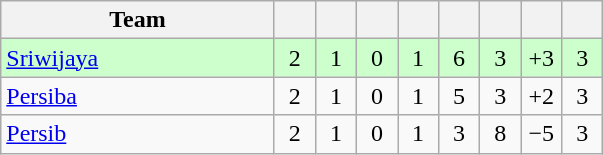<table class="wikitable" style="text-align:center;">
<tr>
<th width=175>Team</th>
<th width=20></th>
<th width=20></th>
<th width=20></th>
<th width=20></th>
<th width=20></th>
<th width=20></th>
<th width=20></th>
<th width=20></th>
</tr>
<tr style="background:#ccffcc;">
<td align="left"><a href='#'>Sriwijaya</a></td>
<td>2</td>
<td>1</td>
<td>0</td>
<td>1</td>
<td>6</td>
<td>3</td>
<td>+3</td>
<td>3</td>
</tr>
<tr>
<td align="left"><a href='#'>Persiba</a></td>
<td>2</td>
<td>1</td>
<td>0</td>
<td>1</td>
<td>5</td>
<td>3</td>
<td>+2</td>
<td>3</td>
</tr>
<tr>
<td align="left"><a href='#'>Persib</a></td>
<td>2</td>
<td>1</td>
<td>0</td>
<td>1</td>
<td>3</td>
<td>8</td>
<td>−5</td>
<td>3</td>
</tr>
</table>
